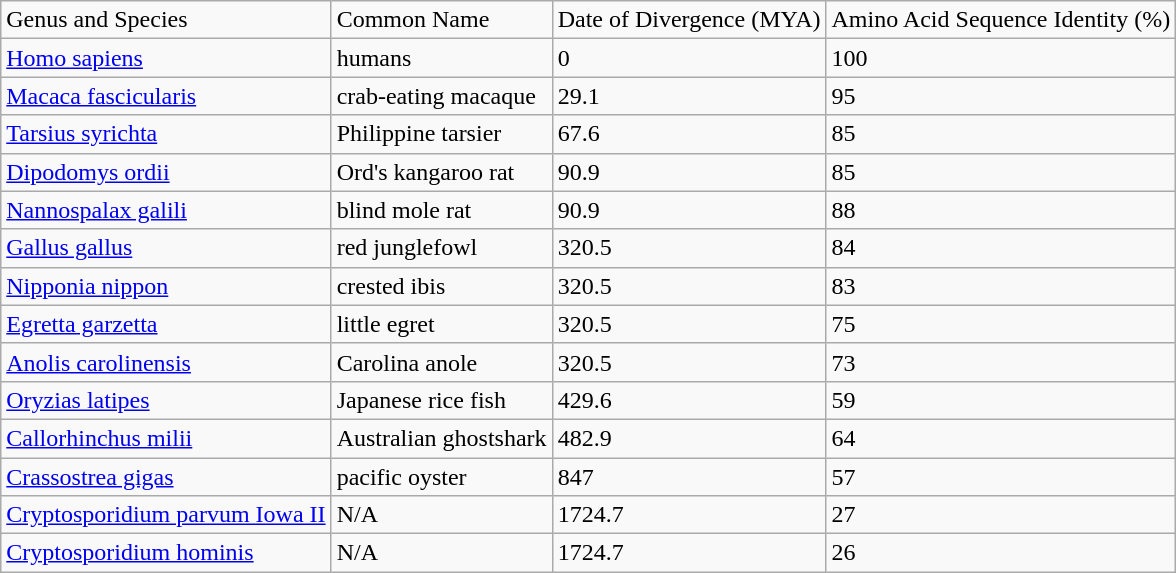<table class="wikitable">
<tr>
<td>Genus and Species</td>
<td>Common Name</td>
<td>Date of Divergence (MYA)</td>
<td>Amino Acid Sequence Identity (%)</td>
</tr>
<tr>
<td><a href='#'>Homo sapiens</a></td>
<td>humans</td>
<td>0</td>
<td>100</td>
</tr>
<tr>
<td><a href='#'>Macaca fascicularis</a></td>
<td>crab-eating macaque</td>
<td>29.1</td>
<td>95</td>
</tr>
<tr>
<td><a href='#'>Tarsius syrichta</a></td>
<td>Philippine tarsier</td>
<td>67.6</td>
<td>85</td>
</tr>
<tr>
<td><a href='#'>Dipodomys ordii</a></td>
<td>Ord's kangaroo rat</td>
<td>90.9</td>
<td>85</td>
</tr>
<tr>
<td><a href='#'>Nannospalax galili</a></td>
<td>blind mole rat</td>
<td>90.9</td>
<td>88</td>
</tr>
<tr>
<td><a href='#'>Gallus gallus</a></td>
<td>red junglefowl</td>
<td>320.5</td>
<td>84</td>
</tr>
<tr>
<td><a href='#'>Nipponia nippon</a></td>
<td>crested ibis</td>
<td>320.5</td>
<td>83</td>
</tr>
<tr>
<td><a href='#'>Egretta garzetta</a></td>
<td>little egret</td>
<td>320.5</td>
<td>75</td>
</tr>
<tr>
<td><a href='#'>Anolis carolinensis</a></td>
<td>Carolina anole</td>
<td>320.5</td>
<td>73</td>
</tr>
<tr>
<td><a href='#'>Oryzias latipes</a></td>
<td>Japanese rice fish</td>
<td>429.6</td>
<td>59</td>
</tr>
<tr>
<td><a href='#'>Callorhinchus milii</a></td>
<td>Australian ghostshark</td>
<td>482.9</td>
<td>64</td>
</tr>
<tr>
<td><a href='#'>Crassostrea gigas</a></td>
<td>pacific oyster</td>
<td>847</td>
<td>57</td>
</tr>
<tr>
<td><a href='#'>Cryptosporidium parvum Iowa II</a></td>
<td>N/A</td>
<td>1724.7</td>
<td>27</td>
</tr>
<tr>
<td><a href='#'>Cryptosporidium hominis</a></td>
<td>N/A</td>
<td>1724.7</td>
<td>26</td>
</tr>
</table>
